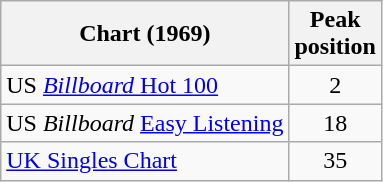<table class="wikitable">
<tr>
<th>Chart (1969)</th>
<th>Peak<br>position</th>
</tr>
<tr>
<td>US <a href='#'><em>Billboard</em> Hot 100</a></td>
<td style="text-align:center;">2</td>
</tr>
<tr>
<td>US <em>Billboard</em> <a href='#'>Easy Listening</a></td>
<td align="center">18</td>
</tr>
<tr>
<td><a href='#'>UK Singles Chart</a></td>
<td style="text-align:center;">35</td>
</tr>
</table>
